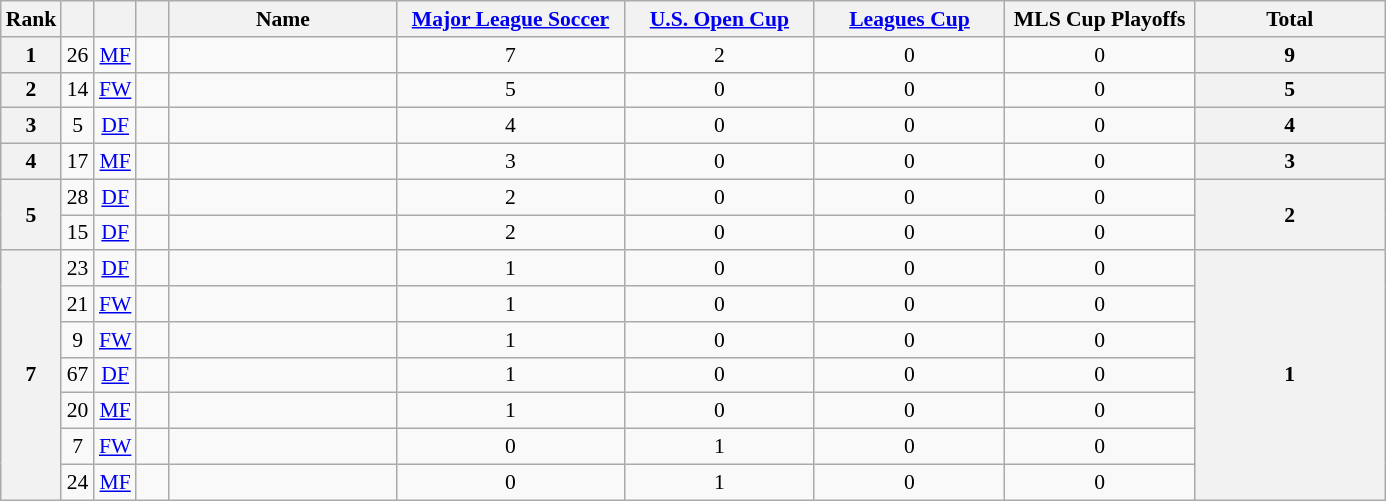<table class="wikitable sortable" style="text-align:center; font-size:90%;">
<tr>
<th width="15">Rank</th>
<th width="15"></th>
<th width="15"></th>
<th width="15"></th>
<th width="145">Name</th>
<th width="145"><a href='#'>Major League Soccer</a></th>
<th width="120"><a href='#'>U.S. Open Cup</a></th>
<th width="120"><a href='#'>Leagues Cup</a></th>
<th width="120">MLS Cup Playoffs</th>
<th width="120">Total</th>
</tr>
<tr>
<th>1</th>
<td>26</td>
<td><a href='#'>MF</a></td>
<td></td>
<td align="left"></td>
<td>7</td>
<td>2</td>
<td>0</td>
<td>0</td>
<th>9</th>
</tr>
<tr>
<th>2</th>
<td>14</td>
<td><a href='#'>FW</a></td>
<td></td>
<td align="left"></td>
<td>5</td>
<td>0</td>
<td>0</td>
<td>0</td>
<th>5</th>
</tr>
<tr>
<th>3</th>
<td>5</td>
<td><a href='#'>DF</a></td>
<td></td>
<td align="left"></td>
<td>4</td>
<td>0</td>
<td>0</td>
<td>0</td>
<th>4</th>
</tr>
<tr>
<th>4</th>
<td>17</td>
<td><a href='#'>MF</a></td>
<td></td>
<td align="left"></td>
<td>3</td>
<td>0</td>
<td>0</td>
<td>0</td>
<th>3</th>
</tr>
<tr>
<th rowspan="2">5</th>
<td>28</td>
<td><a href='#'>DF</a></td>
<td></td>
<td align="left"></td>
<td>2</td>
<td>0</td>
<td>0</td>
<td>0</td>
<th rowspan="2">2</th>
</tr>
<tr>
<td>15</td>
<td><a href='#'>DF</a></td>
<td></td>
<td align="left"></td>
<td>2</td>
<td>0</td>
<td>0</td>
<td>0</td>
</tr>
<tr>
<th rowspan="7">7</th>
<td>23</td>
<td><a href='#'>DF</a></td>
<td></td>
<td align="left"></td>
<td>1</td>
<td>0</td>
<td>0</td>
<td>0</td>
<th rowspan="7">1</th>
</tr>
<tr>
<td>21</td>
<td><a href='#'>FW</a></td>
<td></td>
<td align="left"></td>
<td>1</td>
<td>0</td>
<td>0</td>
<td>0</td>
</tr>
<tr>
<td>9</td>
<td><a href='#'>FW</a></td>
<td></td>
<td align="left"></td>
<td>1</td>
<td>0</td>
<td>0</td>
<td>0</td>
</tr>
<tr>
<td>67</td>
<td><a href='#'>DF</a></td>
<td></td>
<td align="left"></td>
<td>1</td>
<td>0</td>
<td>0</td>
<td>0</td>
</tr>
<tr>
<td>20</td>
<td><a href='#'>MF</a></td>
<td></td>
<td align="left"></td>
<td>1</td>
<td>0</td>
<td>0</td>
<td>0</td>
</tr>
<tr>
<td>7</td>
<td><a href='#'>FW</a></td>
<td></td>
<td align="left"></td>
<td>0</td>
<td>1</td>
<td>0</td>
<td>0</td>
</tr>
<tr>
<td>24</td>
<td><a href='#'>MF</a></td>
<td></td>
<td align="left"></td>
<td>0</td>
<td>1</td>
<td>0</td>
<td>0</td>
</tr>
</table>
